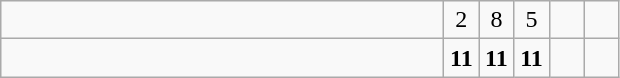<table class="wikitable">
<tr>
<td style="width:18em"></td>
<td align=center style="width:1em">2</td>
<td align=center style="width:1em">8</td>
<td align=center style="width:1em">5</td>
<td align=center style="width:1em"></td>
<td align=center style="width:1em"></td>
</tr>
<tr>
<td style="width:18em"></td>
<td align=center style="width:1em"><strong>11</strong></td>
<td align=center style="width:1em"><strong>11</strong></td>
<td align=center style="width:1em"><strong>11</strong></td>
<td align=center style="width:1em"></td>
<td align=center style="width:1em"></td>
</tr>
</table>
